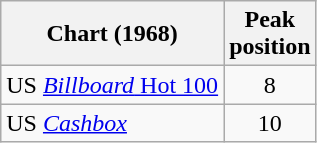<table class="wikitable">
<tr>
<th>Chart (1968)</th>
<th>Peak<br>position</th>
</tr>
<tr>
<td>US <a href='#'><em>Billboard</em> Hot 100</a></td>
<td align="center">8</td>
</tr>
<tr>
<td>US <em><a href='#'>Cashbox</a></em></td>
<td align="center">10</td>
</tr>
</table>
